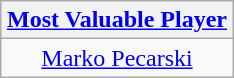<table class=wikitable style="text-align:center; margin:auto">
<tr>
<th><a href='#'>Most Valuable Player</a></th>
</tr>
<tr>
<td> <a href='#'>Marko Pecarski</a></td>
</tr>
</table>
